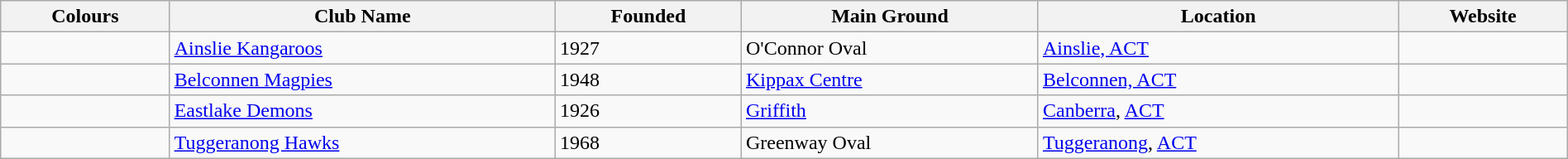<table class="wikitable" style="width:100%">
<tr>
<th>Colours</th>
<th>Club Name</th>
<th>Founded</th>
<th>Main Ground</th>
<th>Location</th>
<th>Website</th>
</tr>
<tr>
<td></td>
<td><a href='#'>Ainslie Kangaroos</a></td>
<td>1927</td>
<td>O'Connor Oval</td>
<td><a href='#'>Ainslie, ACT</a></td>
<td></td>
</tr>
<tr>
<td></td>
<td><a href='#'>Belconnen Magpies</a></td>
<td>1948</td>
<td><a href='#'>Kippax Centre</a></td>
<td><a href='#'>Belconnen, ACT</a></td>
<td></td>
</tr>
<tr>
<td></td>
<td><a href='#'>Eastlake Demons</a></td>
<td>1926</td>
<td><a href='#'>Griffith</a></td>
<td><a href='#'>Canberra</a>, <a href='#'>ACT</a></td>
<td></td>
</tr>
<tr>
<td></td>
<td><a href='#'>Tuggeranong Hawks</a></td>
<td>1968</td>
<td>Greenway Oval</td>
<td><a href='#'>Tuggeranong</a>, <a href='#'>ACT</a></td>
<td></td>
</tr>
</table>
